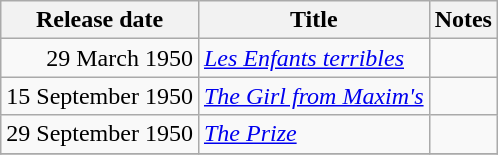<table class="wikitable sortable">
<tr>
<th scope="col">Release date</th>
<th>Title</th>
<th>Notes</th>
</tr>
<tr>
<td style="text-align:right;">29 March 1950</td>
<td><em><a href='#'>Les Enfants terribles</a></em></td>
<td></td>
</tr>
<tr>
<td style="text-align:right;">15 September 1950</td>
<td><em><a href='#'>The Girl from Maxim's</a></em></td>
<td></td>
</tr>
<tr>
<td style="text-align:right;">29 September 1950</td>
<td><em><a href='#'>The Prize</a></em></td>
<td></td>
</tr>
<tr>
</tr>
</table>
